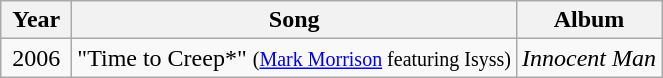<table class="wikitable">
<tr>
<th align="center" valign="top" width="40">Year</th>
<th align="left" valign="top">Song</th>
<th align="left" valign="top">Album</th>
</tr>
<tr>
<td align="center" valign="center" rowspan="3">2006</td>
<td align="left" valign="center">"Time to Creep*" <small>(<a href='#'>Mark Morrison</a> featuring Isyss)</small></td>
<td align="left" valign="center" rowspan="3"><em>Innocent Man</em></td>
</tr>
</table>
